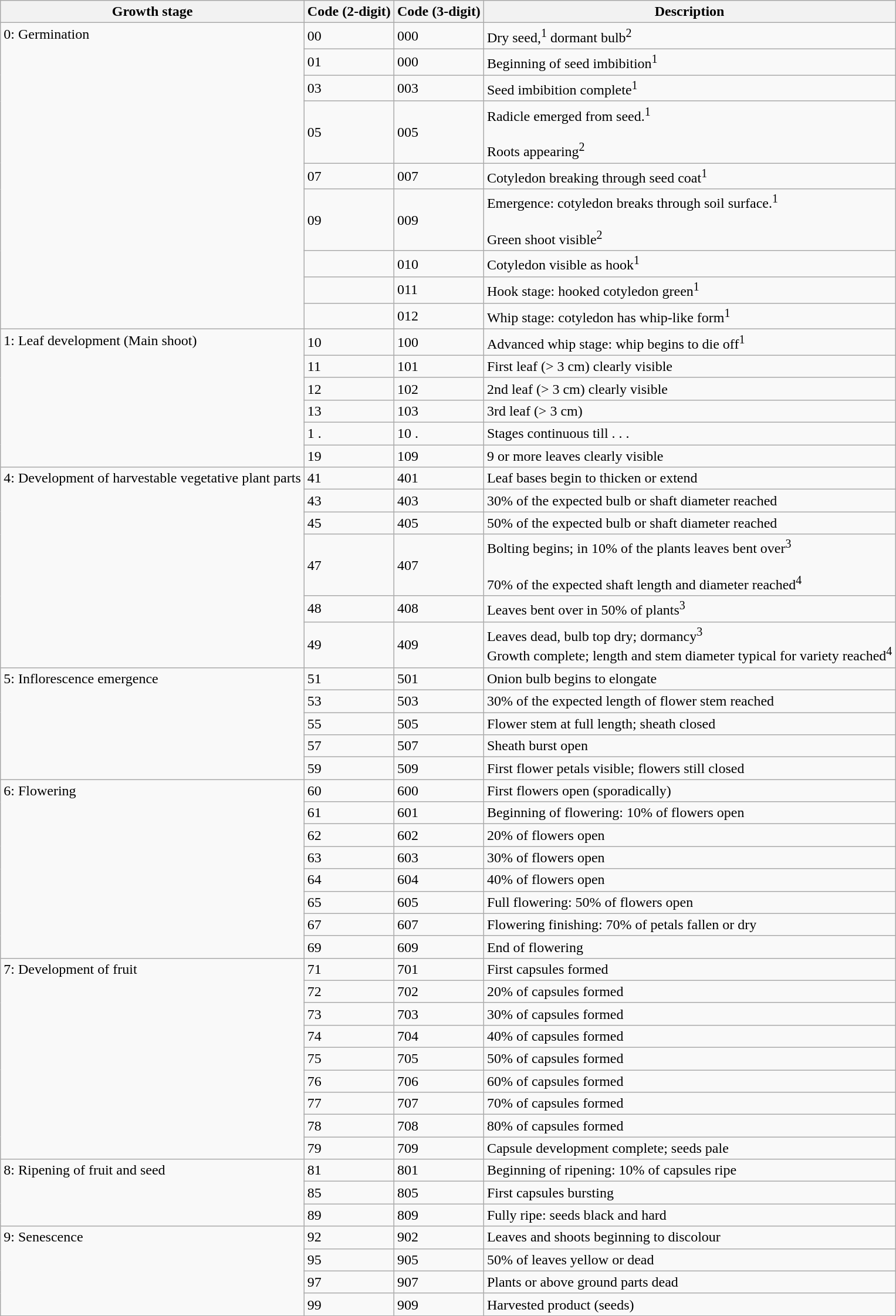<table class="wikitable" style="clear">
<tr>
<th>Growth stage</th>
<th>Code (2-digit)</th>
<th>Code (3-digit)</th>
<th>Description</th>
</tr>
<tr>
<td rowspan="9" style="vertical-align:top">0: Germination</td>
<td>00</td>
<td>000</td>
<td>Dry seed,<sup>1</sup> dormant bulb<sup>2</sup></td>
</tr>
<tr>
<td>01</td>
<td>000</td>
<td>Beginning of seed imbibition<sup>1</sup></td>
</tr>
<tr>
<td>03</td>
<td>003</td>
<td>Seed imbibition complete<sup>1</sup></td>
</tr>
<tr>
<td>05</td>
<td>005</td>
<td>Radicle emerged from seed.<sup>1</sup><br><br>Roots appearing<sup>2</sup></td>
</tr>
<tr>
<td>07</td>
<td>007</td>
<td>Cotyledon breaking through seed coat<sup>1</sup></td>
</tr>
<tr>
<td>09</td>
<td>009</td>
<td>Emergence: cotyledon breaks through soil surface.<sup>1</sup><br><br>Green shoot visible<sup>2</sup></td>
</tr>
<tr>
<td></td>
<td>010</td>
<td>Cotyledon visible as hook<sup>1</sup></td>
</tr>
<tr>
<td></td>
<td>011</td>
<td>Hook stage: hooked cotyledon green<sup>1</sup></td>
</tr>
<tr>
<td></td>
<td>012</td>
<td>Whip stage: cotyledon has whip-like form<sup>1</sup></td>
</tr>
<tr>
<td rowspan="6"  style="vertical-align:top">1: Leaf development (Main shoot)</td>
<td>10</td>
<td>100</td>
<td>Advanced whip stage: whip begins to die off<sup>1</sup></td>
</tr>
<tr>
<td>11</td>
<td>101</td>
<td>First leaf (> 3 cm) clearly visible</td>
</tr>
<tr>
<td>12</td>
<td>102</td>
<td>2nd leaf (> 3 cm) clearly visible</td>
</tr>
<tr>
<td>13</td>
<td>103</td>
<td>3rd leaf (> 3 cm)</td>
</tr>
<tr>
<td>1 .</td>
<td>10 .</td>
<td>Stages continuous till . . .</td>
</tr>
<tr>
<td>19</td>
<td>109</td>
<td>9 or more leaves clearly visible</td>
</tr>
<tr>
<td rowspan="6" style="vertical-align:top">4: Development of harvestable vegetative plant parts</td>
<td>41</td>
<td>401</td>
<td>Leaf bases begin to thicken or extend</td>
</tr>
<tr>
<td>43</td>
<td>403</td>
<td>30% of the expected bulb or shaft diameter reached</td>
</tr>
<tr>
<td>45</td>
<td>405</td>
<td>50% of the expected bulb or shaft diameter reached</td>
</tr>
<tr>
<td>47</td>
<td>407</td>
<td>Bolting begins; in 10% of the plants leaves bent over<sup>3</sup><br><br>70% of the expected shaft length and diameter reached<sup>4</sup></td>
</tr>
<tr>
<td>48</td>
<td>408</td>
<td>Leaves bent over in 50% of plants<sup>3</sup></td>
</tr>
<tr>
<td>49</td>
<td>409</td>
<td>Leaves dead, bulb top dry; dormancy<sup>3</sup><br>Growth complete; length and stem diameter typical for variety reached<sup>4</sup></td>
</tr>
<tr>
<td rowspan="5" style="vertical-align:top">5: Inflorescence emergence</td>
<td>51</td>
<td>501</td>
<td>Onion bulb begins to elongate</td>
</tr>
<tr>
<td>53</td>
<td>503</td>
<td>30% of the expected length of flower stem reached</td>
</tr>
<tr>
<td>55</td>
<td>505</td>
<td>Flower stem at full length; sheath closed</td>
</tr>
<tr>
<td>57</td>
<td>507</td>
<td>Sheath burst open</td>
</tr>
<tr>
<td>59</td>
<td>509</td>
<td>First flower petals visible; flowers still closed</td>
</tr>
<tr>
<td rowspan="8" style="vertical-align:top">6: Flowering</td>
<td>60</td>
<td>600</td>
<td>First flowers open (sporadically)</td>
</tr>
<tr>
<td>61</td>
<td>601</td>
<td>Beginning of flowering: 10% of flowers open</td>
</tr>
<tr>
<td>62</td>
<td>602</td>
<td>20% of flowers open</td>
</tr>
<tr>
<td>63</td>
<td>603</td>
<td>30% of flowers open</td>
</tr>
<tr>
<td>64</td>
<td>604</td>
<td>40% of flowers open</td>
</tr>
<tr>
<td>65</td>
<td>605</td>
<td>Full flowering: 50% of flowers open</td>
</tr>
<tr>
<td>67</td>
<td>607</td>
<td>Flowering finishing: 70% of petals fallen or dry</td>
</tr>
<tr>
<td>69</td>
<td>609</td>
<td>End of flowering</td>
</tr>
<tr>
<td rowspan="9" style="vertical-align:top">7: Development of fruit</td>
<td>71</td>
<td>701</td>
<td>First capsules formed</td>
</tr>
<tr>
<td>72</td>
<td>702</td>
<td>20% of capsules formed</td>
</tr>
<tr>
<td>73</td>
<td>703</td>
<td>30% of capsules formed</td>
</tr>
<tr>
<td>74</td>
<td>704</td>
<td>40% of capsules formed</td>
</tr>
<tr>
<td>75</td>
<td>705</td>
<td>50% of capsules formed</td>
</tr>
<tr>
<td>76</td>
<td>706</td>
<td>60% of capsules formed</td>
</tr>
<tr>
<td>77</td>
<td>707</td>
<td>70% of capsules formed</td>
</tr>
<tr>
<td>78</td>
<td>708</td>
<td>80% of capsules formed</td>
</tr>
<tr>
<td>79</td>
<td>709</td>
<td>Capsule development complete; seeds pale</td>
</tr>
<tr>
<td rowspan="3" style="vertical-align:top">8: Ripening of fruit and seed</td>
<td>81</td>
<td>801</td>
<td>Beginning of ripening: 10% of capsules ripe</td>
</tr>
<tr>
<td>85</td>
<td>805</td>
<td>First capsules bursting</td>
</tr>
<tr>
<td>89</td>
<td>809</td>
<td>Fully ripe: seeds black and hard</td>
</tr>
<tr>
<td rowspan="4" style="vertical-align:top">9: Senescence</td>
<td>92</td>
<td>902</td>
<td>Leaves and shoots beginning to discolour</td>
</tr>
<tr>
<td>95</td>
<td>905</td>
<td>50% of leaves yellow or dead</td>
</tr>
<tr>
<td>97</td>
<td>907</td>
<td>Plants or above ground parts dead</td>
</tr>
<tr>
<td>99</td>
<td>909</td>
<td>Harvested product (seeds)</td>
</tr>
<tr>
</tr>
</table>
